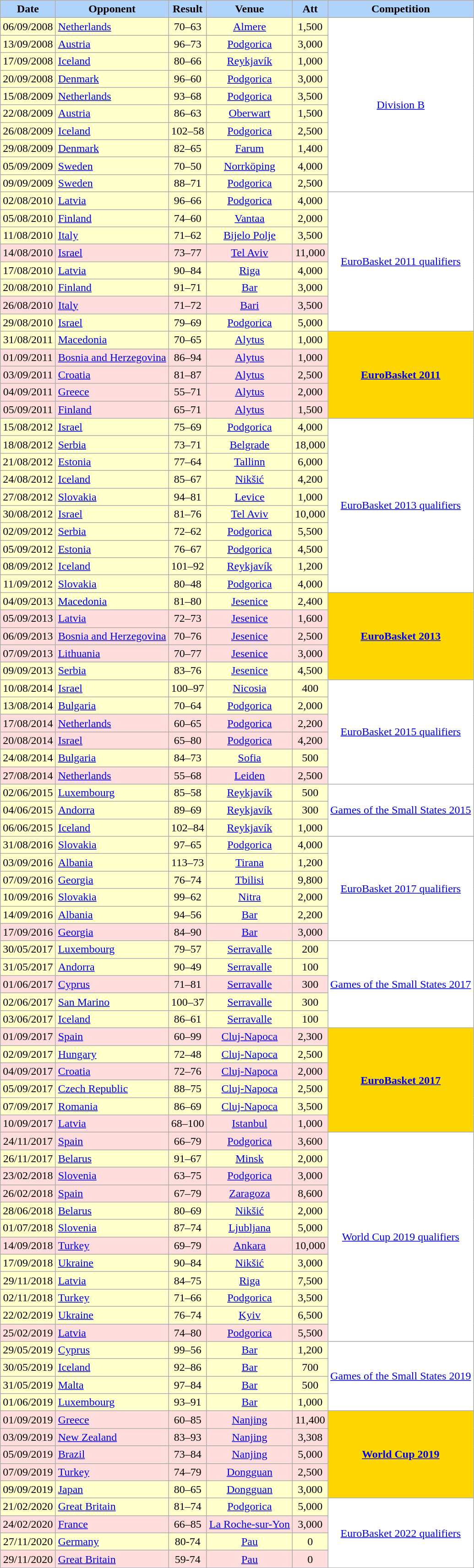<table class="wikitable">
<tr>
<th style="background:#B0D3FB;"><span> Date</span></th>
<th style="background:#B0D3FB;"><span> Opponent</span></th>
<th style="background:#B0D3FB;"><span> Result</span></th>
<th style="background:#B0D3FB;"><span> Venue</span></th>
<th style="background:#B0D3FB;"><span> Att</span></th>
<th style="background:#B0D3FB;"><span> Competition</span></th>
</tr>
<tr style="background:#ffc;">
<td align=center>06/09/2008</td>
<td align=left> <a href='#'>Netherlands</a></td>
<td align=center>70–63</td>
<td align=center><a href='#'>Almere</a></td>
<td align=center>1,500</td>
<td align=center rowspan=10 bgcolor=#ffffff><a href='#'>Division B</a></td>
</tr>
<tr style="background:#ffc;">
<td align=center>13/09/2008</td>
<td align=left> <a href='#'>Austria</a></td>
<td align=center>96–73</td>
<td align=center><a href='#'>Podgorica</a></td>
<td align=center>3,000</td>
</tr>
<tr style="background:#ffc;">
<td align=center>17/09/2008</td>
<td align=left> <a href='#'>Iceland</a></td>
<td align=center>80–66</td>
<td align=center><a href='#'>Reykjavík</a></td>
<td align=center>1,000</td>
</tr>
<tr style="background:#ffc;">
<td align=center>20/09/2008</td>
<td align=left> <a href='#'>Denmark</a></td>
<td align=center>96–60</td>
<td align=center><a href='#'>Podgorica</a></td>
<td align=center>3,000</td>
</tr>
<tr style="background:#ffc;">
<td align=center>15/08/2009</td>
<td align=left> <a href='#'>Netherlands</a></td>
<td align=center>93–68</td>
<td align=center><a href='#'>Podgorica</a></td>
<td align=center>3,500</td>
</tr>
<tr style="background:#ffc;">
<td align=center>22/08/2009</td>
<td align=left> <a href='#'>Austria</a></td>
<td align=center>86–63</td>
<td align=center><a href='#'>Oberwart</a></td>
<td align=center>1,500</td>
</tr>
<tr style="background:#ffc;">
<td align=center>26/08/2009</td>
<td align=left> <a href='#'>Iceland</a></td>
<td align=center>102–58</td>
<td align=center><a href='#'>Podgorica</a></td>
<td align=center>2,500</td>
</tr>
<tr style="background:#ffc;">
<td align=center>29/08/2009</td>
<td align=left> <a href='#'>Denmark</a></td>
<td align=center>82–65</td>
<td align=center><a href='#'>Farum</a></td>
<td align=center>1,400</td>
</tr>
<tr style="background:#ffc;">
<td align=center>05/09/2009</td>
<td align=left> <a href='#'>Sweden</a></td>
<td align=center>70–50</td>
<td align=center><a href='#'>Norrköping</a></td>
<td align=center>4,000</td>
</tr>
<tr style="background:#ffc;">
<td align=center>09/09/2009</td>
<td align=left> <a href='#'>Sweden</a></td>
<td align=center>88–71</td>
<td align=center><a href='#'>Podgorica</a></td>
<td align=center>2,500</td>
</tr>
<tr style="background:#ffc;">
<td align=center>02/08/2010</td>
<td align=left> <a href='#'>Latvia</a></td>
<td align=center>96–66</td>
<td align=center><a href='#'>Podgorica</a></td>
<td align=center>4,000</td>
<td align=center rowspan=8 bgcolor=#ffffff><a href='#'>EuroBasket 2011 qualifiers</a></td>
</tr>
<tr style="background:#ffc;">
<td align=center>05/08/2010</td>
<td align=left> <a href='#'>Finland</a></td>
<td align=center>74–60</td>
<td align=center><a href='#'>Vantaa</a></td>
<td align=center>2,000</td>
</tr>
<tr style="background:#ffc;">
<td align=center>11/08/2010</td>
<td align=left> <a href='#'>Italy</a></td>
<td align=center>71–62</td>
<td align=center><a href='#'>Bijelo Polje</a></td>
<td align=center>3,500</td>
</tr>
<tr style="background:#fdd;">
<td align=center>14/08/2010</td>
<td align=left> <a href='#'>Israel</a></td>
<td align=center>73–77</td>
<td align=center><a href='#'>Tel Aviv</a></td>
<td align=center>11,000</td>
</tr>
<tr style="background:#ffc;">
<td align=center>17/08/2010</td>
<td align=left> <a href='#'>Latvia</a></td>
<td align=center>90–84</td>
<td align=center><a href='#'>Riga</a></td>
<td align=center>4,000</td>
</tr>
<tr style="background:#ffc;">
<td align=center>20/08/2010</td>
<td align=left> <a href='#'>Finland</a></td>
<td align=center>91–71</td>
<td align=center><a href='#'>Bar</a></td>
<td align=center>3,000</td>
</tr>
<tr style="background:#fdd;">
<td align=center>26/08/2010</td>
<td align=left> <a href='#'>Italy</a></td>
<td align=center>71–72</td>
<td align=center><a href='#'>Bari</a></td>
<td align=center>3,500</td>
</tr>
<tr style="background:#ffc;">
<td align=center>29/08/2010</td>
<td align=left> <a href='#'>Israel</a></td>
<td align=center>79–69</td>
<td align=center><a href='#'>Podgorica</a></td>
<td align=center>5,000</td>
</tr>
<tr style="background:#ffc;">
<td align=center>31/08/2011</td>
<td align=left> <a href='#'>Macedonia</a></td>
<td align=center>70–65</td>
<td align=center><a href='#'>Alytus</a></td>
<td align=center>1,000</td>
<td align=center rowspan=5 bgcolor=gold><strong><a href='#'>EuroBasket 2011</a></strong></td>
</tr>
<tr style="background:#fdd;">
<td align=center>01/09/2011</td>
<td align=left> <a href='#'>Bosnia and Herzegovina</a></td>
<td align=center>86–94</td>
<td align=center><a href='#'>Alytus</a></td>
<td align=center>1,000</td>
</tr>
<tr style="background:#fdd;">
<td align=center>03/09/2011</td>
<td align=left> <a href='#'>Croatia</a></td>
<td align=center>81–87</td>
<td align=center><a href='#'>Alytus</a></td>
<td align=center>2,500</td>
</tr>
<tr style="background:#fdd;">
<td align=center>04/09/2011</td>
<td align=left> <a href='#'>Greece</a></td>
<td align=center>55–71</td>
<td align=center><a href='#'>Alytus</a></td>
<td align=center>2,000</td>
</tr>
<tr style="background:#fdd;">
<td align=center>05/09/2011</td>
<td align=left> <a href='#'>Finland</a></td>
<td align=center>65–71</td>
<td align=center><a href='#'>Alytus</a></td>
<td align=center>1,500</td>
</tr>
<tr style="background:#ffc;">
<td align=center>15/08/2012</td>
<td align=left> <a href='#'>Israel</a></td>
<td align=center>75–69</td>
<td align=center><a href='#'>Podgorica</a></td>
<td align=center>4,000</td>
<td align=center rowspan=10 bgcolor=#ffffff><a href='#'>EuroBasket 2013 qualifiers</a></td>
</tr>
<tr style="background:#ffc;">
<td align=center>18/08/2012</td>
<td align=left> <a href='#'>Serbia</a></td>
<td align=center>73–71</td>
<td align=center><a href='#'>Belgrade</a></td>
<td align=center>18,000</td>
</tr>
<tr style="background:#ffc;">
<td align=center>21/08/2012</td>
<td align=left> <a href='#'>Estonia</a></td>
<td align=center>77–64</td>
<td align=center><a href='#'>Tallinn</a></td>
<td align=center>6,000</td>
</tr>
<tr style="background:#ffc;">
<td align=center>24/08/2012</td>
<td align=left> <a href='#'>Iceland</a></td>
<td align=center>85–67</td>
<td align=center><a href='#'>Nikšić</a></td>
<td align=center>4,200</td>
</tr>
<tr style="background:#ffc;">
<td align=center>27/08/2012</td>
<td align=left> <a href='#'>Slovakia</a></td>
<td align=center>94–81</td>
<td align=center><a href='#'>Levice</a></td>
<td align=center>1,000</td>
</tr>
<tr style="background:#ffc;">
<td align=center>30/08/2012</td>
<td align=left> <a href='#'>Israel</a></td>
<td align=center>81–76</td>
<td align=center><a href='#'>Tel Aviv</a></td>
<td align=center>10,000</td>
</tr>
<tr style="background:#ffc;">
<td align=center>02/09/2012</td>
<td align=left> <a href='#'>Serbia</a></td>
<td align=center>72–62</td>
<td align=center><a href='#'>Podgorica</a></td>
<td align=center>5,500</td>
</tr>
<tr style="background:#ffc;">
<td align=center>05/09/2012</td>
<td align=left> <a href='#'>Estonia</a></td>
<td align=center>76–67</td>
<td align=center><a href='#'>Podgorica</a></td>
<td align=center>4,500</td>
</tr>
<tr style="background:#ffc;">
<td align=center>08/09/2012</td>
<td align=left> <a href='#'>Iceland</a></td>
<td align=center>101–92</td>
<td align=center><a href='#'>Reykjavík</a></td>
<td align=center>1,200</td>
</tr>
<tr style="background:#ffc;">
<td align=center>11/09/2012</td>
<td align=left> <a href='#'>Slovakia</a></td>
<td align=center>80–48</td>
<td align=center><a href='#'>Podgorica</a></td>
<td align=center>4,000</td>
</tr>
<tr style="background:#ffc;">
<td align=center>04/09/2013</td>
<td align=left> <a href='#'>Macedonia</a></td>
<td align=center>81–80</td>
<td align=center><a href='#'>Jesenice</a></td>
<td align=center>2,400</td>
<td align=center rowspan=5 bgcolor=gold><strong><a href='#'>EuroBasket 2013</a></strong></td>
</tr>
<tr style="background:#fdd;">
<td align=center>05/09/2013</td>
<td align=left> <a href='#'>Latvia</a></td>
<td align=center>72–73</td>
<td align=center><a href='#'>Jesenice</a></td>
<td align=center>1,600</td>
</tr>
<tr style="background:#fdd;">
<td align=center>06/09/2013</td>
<td align=left> <a href='#'>Bosnia and Herzegovina</a></td>
<td align=center>70–76</td>
<td align=center><a href='#'>Jesenice</a></td>
<td align=center>2,500</td>
</tr>
<tr style="background:#fdd;">
<td align=center>07/09/2013</td>
<td align=left> <a href='#'>Lithuania</a></td>
<td align=center>70–77</td>
<td align=center><a href='#'>Jesenice</a></td>
<td align=center>3,000</td>
</tr>
<tr style="background:#ffc;">
<td align=center>09/09/2013</td>
<td align=left> <a href='#'>Serbia</a></td>
<td align=center>83–76</td>
<td align=center><a href='#'>Jesenice</a></td>
<td align=center>4,500</td>
</tr>
<tr style="background:#ffc;">
<td align=center>10/08/2014</td>
<td align=left> <a href='#'>Israel</a></td>
<td align=center>100–97</td>
<td align=center><a href='#'>Nicosia</a></td>
<td align=center>400</td>
<td align=center rowspan=6 bgcolor=#ffffff><a href='#'>EuroBasket 2015 qualifiers</a></td>
</tr>
<tr style="background:#ffc;">
<td align=center>13/08/2014</td>
<td align=left> <a href='#'>Bulgaria</a></td>
<td align=center>70–64</td>
<td align=center><a href='#'>Podgorica</a></td>
<td align=center>2,000</td>
</tr>
<tr style="background:#fdd;">
<td align=center>17/08/2014</td>
<td align=left> <a href='#'>Netherlands</a></td>
<td align=center>60–65</td>
<td align=center><a href='#'>Podgorica</a></td>
<td align=center>2,200</td>
</tr>
<tr style="background:#fdd;">
<td align=center>20/08/2014</td>
<td align=left> <a href='#'>Israel</a></td>
<td align=center>65–80</td>
<td align=center><a href='#'>Podgorica</a></td>
<td align=center>4,200</td>
</tr>
<tr style="background:#ffc;">
<td align=center>24/08/2014</td>
<td align=left> <a href='#'>Bulgaria</a></td>
<td align=center>84–73</td>
<td align=center><a href='#'>Sofia</a></td>
<td align=center>500</td>
</tr>
<tr style="background:#fdd;">
<td align=center>27/08/2014</td>
<td align=left> <a href='#'>Netherlands</a></td>
<td align=center>55–68</td>
<td align=center><a href='#'>Leiden</a></td>
<td align=center>2,500</td>
</tr>
<tr style="background:#ffc;">
<td align=center>02/06/2015</td>
<td align=left> <a href='#'>Luxembourg</a></td>
<td align=center>85–58</td>
<td align=center><a href='#'>Reykjavík</a></td>
<td align=center>500</td>
<td align=center rowspan=3 bgcolor=#ffffff><a href='#'>Games of the Small States 2015</a></td>
</tr>
<tr style="background:#ffc;">
<td align=center>04/06/2015</td>
<td align=left> <a href='#'>Andorra</a></td>
<td align=center>89–69</td>
<td align=center><a href='#'>Reykjavík</a></td>
<td align=center>300</td>
</tr>
<tr style="background:#ffc;">
<td align=center>06/06/2015</td>
<td align=left> <a href='#'>Iceland</a></td>
<td align=center>102–84</td>
<td align=center><a href='#'>Reykjavík</a></td>
<td align=center>1,000</td>
</tr>
<tr style="background:#ffc;">
<td align=center>31/08/2016</td>
<td align=left> <a href='#'>Slovakia</a></td>
<td align=center>97–65</td>
<td align=center><a href='#'>Podgorica</a></td>
<td align=center>4,000</td>
<td align=center rowspan=6 bgcolor=#ffffff><a href='#'>EuroBasket 2017 qualifiers</a></td>
</tr>
<tr style="background:#ffc;">
<td align=center>03/09/2016</td>
<td align=left> <a href='#'>Albania</a></td>
<td align=center>113–73</td>
<td align=center><a href='#'>Tirana</a></td>
<td align=center>1,200</td>
</tr>
<tr style="background:#ffc;">
<td align=center>07/09/2016</td>
<td align=left> <a href='#'>Georgia</a></td>
<td align=center>76–74</td>
<td align=center><a href='#'>Tbilisi</a></td>
<td align=center>9,800</td>
</tr>
<tr style="background:#ffc;">
<td align=center>10/09/2016</td>
<td align=left> <a href='#'>Slovakia</a></td>
<td align=center>99–62</td>
<td align=center><a href='#'>Nitra</a></td>
<td align=center>2,000</td>
</tr>
<tr style="background:#ffc;">
<td align=center>14/09/2016</td>
<td align=left> <a href='#'>Albania</a></td>
<td align=center>94–56</td>
<td align=center><a href='#'>Bar</a></td>
<td align=center>2,200</td>
</tr>
<tr style="background:#fdd;">
<td align=center>17/09/2016</td>
<td align=left> <a href='#'>Georgia</a></td>
<td align=center>84–90</td>
<td align=center><a href='#'>Bar</a></td>
<td align=center>3,000</td>
</tr>
<tr style="background:#ffc;">
<td align=center>30/05/2017</td>
<td align=left> <a href='#'>Luxembourg</a></td>
<td align=center>79–57</td>
<td align=center><a href='#'>Serravalle</a></td>
<td align=center>200</td>
<td align=center rowspan=5 bgcolor=#ffffff><a href='#'>Games of the Small States 2017</a></td>
</tr>
<tr style="background:#ffc;">
<td align=center>31/05/2017</td>
<td align=left> <a href='#'>Andorra</a></td>
<td align=center>90–49</td>
<td align=center><a href='#'>Serravalle</a></td>
<td align=center>100</td>
</tr>
<tr style="background:#fdd;">
<td align=center>01/06/2017</td>
<td align=left> <a href='#'>Cyprus</a></td>
<td align=center>71–81</td>
<td align=center><a href='#'>Serravalle</a></td>
<td align=center>300</td>
</tr>
<tr style="background:#ffc;">
<td align=center>02/06/2017</td>
<td align=left> <a href='#'>San Marino</a></td>
<td align=center>100–37</td>
<td align=center><a href='#'>Serravalle</a></td>
<td align=center>300</td>
</tr>
<tr style="background:#ffc;">
<td align=center>03/06/2017</td>
<td align=left> <a href='#'>Iceland</a></td>
<td align=center>86–61</td>
<td align=center><a href='#'>Serravalle</a></td>
<td align=center>100</td>
</tr>
<tr style="background:#fdd;">
<td align=center>01/09/2017</td>
<td align=left> <a href='#'>Spain</a></td>
<td align=center>60–99</td>
<td align=center><a href='#'>Cluj-Napoca</a></td>
<td align=center>2,300</td>
<td align=center rowspan=6 bgcolor=gold><strong><a href='#'>EuroBasket 2017</a></strong></td>
</tr>
<tr style="background:#ffc;">
<td align=center>02/09/2017</td>
<td align=left> <a href='#'>Hungary</a></td>
<td align=center>72–48</td>
<td align=center><a href='#'>Cluj-Napoca</a></td>
<td align=center>2,500</td>
</tr>
<tr style="background:#fdd;">
<td align=center>04/09/2017</td>
<td align=left> <a href='#'>Croatia</a></td>
<td align=center>72–76</td>
<td align=center><a href='#'>Cluj-Napoca</a></td>
<td align=center>2,000</td>
</tr>
<tr style="background:#ffc;">
<td align=center>05/09/2017</td>
<td align=left> <a href='#'>Czech Republic</a></td>
<td align=center>88–75</td>
<td align=center><a href='#'>Cluj-Napoca</a></td>
<td align=center>2,500</td>
</tr>
<tr style="background:#ffc;">
<td align=center>07/09/2017</td>
<td align=left> <a href='#'>Romania</a></td>
<td align=center>86–69</td>
<td align=center><a href='#'>Cluj-Napoca</a></td>
<td align=center>3,500</td>
</tr>
<tr style="background:#fdd;">
<td align=center>10/09/2017</td>
<td align=left> <a href='#'>Latvia</a></td>
<td align=center>68–100</td>
<td align=center><a href='#'>Istanbul</a></td>
<td align=center>1,000</td>
</tr>
<tr style="background:#fdd;">
<td align=center>24/11/2017</td>
<td align=left> <a href='#'>Spain</a></td>
<td align=center>66–79</td>
<td align=center><a href='#'>Podgorica</a></td>
<td align=center>3,600</td>
<td align=center rowspan=12 bgcolor=#ffffff><a href='#'>World Cup 2019 qualifiers</a></td>
</tr>
<tr style="background:#ffc;">
<td align=center>26/11/2017</td>
<td align=left> <a href='#'>Belarus</a></td>
<td align=center>91–67</td>
<td align=center><a href='#'>Minsk</a></td>
<td align=center>2,000</td>
</tr>
<tr style="background:#fdd;">
<td align=center>23/02/2018</td>
<td align=left> <a href='#'>Slovenia</a></td>
<td align=center>63–75</td>
<td align=center><a href='#'>Podgorica</a></td>
<td align=center>3,000</td>
</tr>
<tr style="background:#fdd;">
<td align=center>26/02/2018</td>
<td align=left> <a href='#'>Spain</a></td>
<td align=center>67–79</td>
<td align=center><a href='#'>Zaragoza</a></td>
<td align=center>8,600</td>
</tr>
<tr style="background:#ffc;">
<td align=center>28/06/2018</td>
<td align=left> <a href='#'>Belarus</a></td>
<td align=center>80–69</td>
<td align=center><a href='#'>Nikšić</a></td>
<td align=center>2,000</td>
</tr>
<tr style="background:#ffc;">
<td align=center>01/07/2018</td>
<td align=left> <a href='#'>Slovenia</a></td>
<td align=center>87–74</td>
<td align=center><a href='#'>Ljubljana</a></td>
<td align=center>5,000</td>
</tr>
<tr style="background:#fdd;">
<td align=center>14/09/2018</td>
<td align=left> <a href='#'>Turkey</a></td>
<td align=center>69–79</td>
<td align=center><a href='#'>Ankara</a></td>
<td align=center>10,000</td>
</tr>
<tr style="background:#ffc;">
<td align=center>17/09/2018</td>
<td align=left> <a href='#'>Ukraine</a></td>
<td align=center>90–84</td>
<td align=center><a href='#'>Nikšić</a></td>
<td align=center>3,000</td>
</tr>
<tr style="background:#ffc;">
<td align=center>29/11/2018</td>
<td align=left> <a href='#'>Latvia</a></td>
<td align=center>84–75</td>
<td align=center><a href='#'>Riga</a></td>
<td align=center>7,500</td>
</tr>
<tr style="background:#ffc;">
<td align=center>02/11/2018</td>
<td align=left> <a href='#'>Turkey</a></td>
<td align=center>71–66</td>
<td align=center><a href='#'>Podgorica</a></td>
<td align=center>3,500</td>
</tr>
<tr style="background:#ffc;">
<td align=center>22/02/2019</td>
<td align=left> <a href='#'>Ukraine</a></td>
<td align=center>76–74</td>
<td align=center><a href='#'>Kyiv</a></td>
<td align=center>6,500</td>
</tr>
<tr style="background:#fdd;">
<td align=center>25/02/2019</td>
<td align=left> <a href='#'>Latvia</a></td>
<td align=center>74–80</td>
<td align=center><a href='#'>Podgorica</a></td>
<td align=center>5,500</td>
</tr>
<tr style="background:#ffc;">
<td align=center>29/05/2019</td>
<td align=left> <a href='#'>Cyprus</a></td>
<td align=center>99–56</td>
<td align=center><a href='#'>Bar</a></td>
<td align=center>1,200</td>
<td align=center rowspan=4 bgcolor=#ffffff><a href='#'>Games of the Small States 2019</a></td>
</tr>
<tr style="background:#ffc;">
<td align=center>30/05/2019</td>
<td align=left> <a href='#'>Iceland</a></td>
<td align=center>92–86</td>
<td align=center><a href='#'>Bar</a></td>
<td align=center>700</td>
</tr>
<tr style="background:#ffc;">
<td align=center>31/05/2019</td>
<td align=left> <a href='#'>Malta</a></td>
<td align=center>97–84</td>
<td align=center><a href='#'>Bar</a></td>
<td align=center>500</td>
</tr>
<tr style="background:#ffc;">
<td align=center>01/06/2019</td>
<td align=left> <a href='#'>Luxembourg</a></td>
<td align=center>93–91</td>
<td align=center><a href='#'>Bar</a></td>
<td align=center>1,000</td>
</tr>
<tr style="background:#fdd;">
<td align=center>01/09/2019</td>
<td align=left> <a href='#'>Greece</a></td>
<td align=center>60–85</td>
<td align=center><a href='#'>Nanjing</a></td>
<td align=center>11,400</td>
<td align=center rowspan=5 bgcolor=gold><strong><a href='#'>World Cup 2019</a></strong></td>
</tr>
<tr style="background:#fdd;">
<td align=center>03/09/2019</td>
<td align=left> <a href='#'>New Zealand</a></td>
<td align=center>83–93</td>
<td align=center><a href='#'>Nanjing</a></td>
<td align=center>3,308</td>
</tr>
<tr style="background:#fdd;">
<td align=center>05/09/2019</td>
<td align=left> <a href='#'>Brazil</a></td>
<td align=center>73–84</td>
<td align=center><a href='#'>Nanjing</a></td>
<td align=center>5,000</td>
</tr>
<tr style="background:#fdd;">
<td align=center>07/09/2019</td>
<td align=left> <a href='#'>Turkey</a></td>
<td align=center>74–79</td>
<td align=center><a href='#'>Dongguan</a></td>
<td align=center>2,500</td>
</tr>
<tr style="background:#ffc;">
<td align=center>09/09/2019</td>
<td align=left> <a href='#'>Japan</a></td>
<td align=center>80–65</td>
<td align=center><a href='#'>Dongguan</a></td>
<td align=center>3,000</td>
</tr>
<tr style="background:#ffc;">
<td align=center>21/02/2020</td>
<td align=left> <a href='#'>Great Britain</a></td>
<td align=center>81–74</td>
<td align=center><a href='#'>Podgorica</a></td>
<td align=center>5,000</td>
<td align=center rowspan=4 bgcolor=#ffffff><a href='#'>EuroBasket 2022 qualifiers</a></td>
</tr>
<tr style="background:#fdd;">
<td align=center>24/02/2020</td>
<td align=left> <a href='#'>France</a></td>
<td align=center>66–85</td>
<td align=center><a href='#'>La Roche-sur-Yon</a></td>
<td align=center>3,000</td>
</tr>
<tr style="background:#ffc;">
<td align=center>27/11/2020</td>
<td align=left> <a href='#'>Germany</a></td>
<td align=center>80-74</td>
<td align=center><a href='#'>Pau</a></td>
<td align=center>0</td>
</tr>
<tr style="background:#fdd;">
<td align=center>29/11/2020</td>
<td align=left> <a href='#'>Great Britain</a></td>
<td align=center>59-74</td>
<td align=center><a href='#'>Pau</a></td>
<td align=center>0</td>
</tr>
</table>
